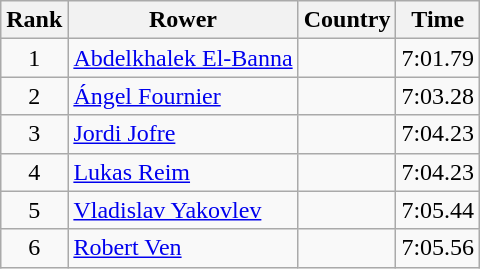<table class="wikitable" style="text-align:center">
<tr>
<th>Rank</th>
<th>Rower</th>
<th>Country</th>
<th>Time</th>
</tr>
<tr>
<td>1</td>
<td align="left"><a href='#'>Abdelkhalek El-Banna</a></td>
<td align="left"></td>
<td>7:01.79</td>
</tr>
<tr>
<td>2</td>
<td align="left"><a href='#'>Ángel Fournier</a></td>
<td align="left"></td>
<td>7:03.28</td>
</tr>
<tr>
<td>3</td>
<td align="left"><a href='#'>Jordi Jofre</a></td>
<td align="left"></td>
<td>7:04.23</td>
</tr>
<tr>
<td>4</td>
<td align="left"><a href='#'>Lukas Reim</a></td>
<td align="left"></td>
<td>7:04.23</td>
</tr>
<tr>
<td>5</td>
<td align="left"><a href='#'>Vladislav Yakovlev</a></td>
<td align="left"></td>
<td>7:05.44</td>
</tr>
<tr>
<td>6</td>
<td align="left"><a href='#'>Robert Ven</a></td>
<td align="left"></td>
<td>7:05.56</td>
</tr>
</table>
